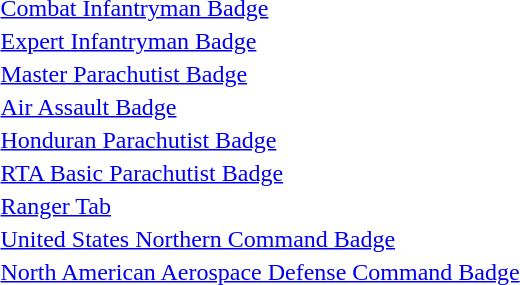<table>
<tr>
<td></td>
<td><a href='#'>Combat Infantryman Badge</a></td>
</tr>
<tr>
<td></td>
<td><a href='#'>Expert Infantryman Badge</a></td>
</tr>
<tr>
<td></td>
<td><a href='#'>Master Parachutist Badge</a></td>
</tr>
<tr>
<td></td>
<td><a href='#'>Air Assault Badge</a></td>
</tr>
<tr>
<td></td>
<td><a href='#'>Honduran Parachutist Badge</a></td>
</tr>
<tr>
<td></td>
<td><a href='#'>RTA Basic Parachutist Badge</a></td>
</tr>
<tr>
<td></td>
<td><a href='#'>Ranger Tab</a></td>
</tr>
<tr>
<td></td>
<td><a href='#'>United States Northern Command Badge</a></td>
</tr>
<tr>
<td></td>
<td><a href='#'>North American Aerospace Defense Command Badge</a></td>
</tr>
</table>
